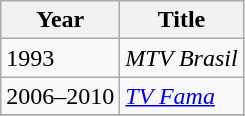<table class="wikitable">
<tr>
<th>Year</th>
<th>Title</th>
</tr>
<tr>
<td>1993</td>
<td><em>MTV Brasil</em></td>
</tr>
<tr>
<td>2006–2010</td>
<td><em><a href='#'>TV Fama</a></em></td>
</tr>
<tr>
</tr>
</table>
